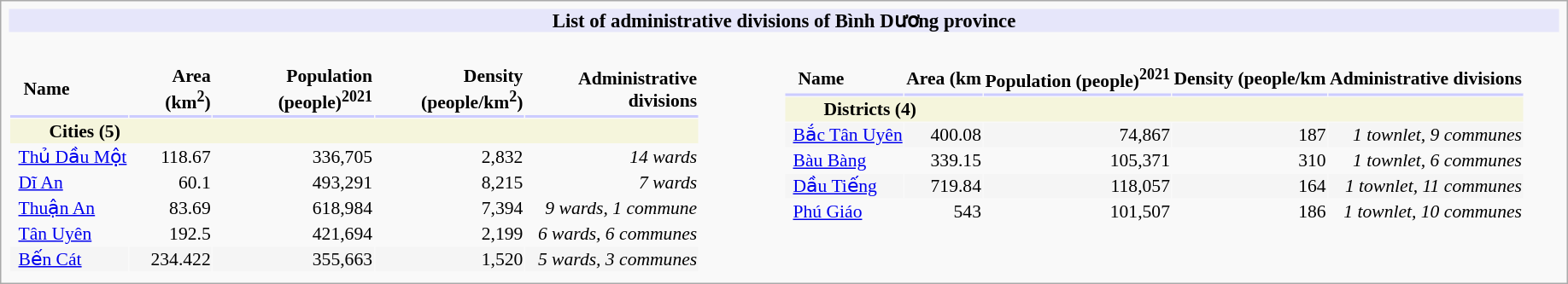<table cellpadding="0" cellspacing="6" align="center" style="background: #f9f9f9; border: 1px #aaa solid; margin-top: 16px">
<tr>
<th colspan="3" style="background: #E6E6FA; font-size: 95%;">List of administrative divisions of Bình Dương province</th>
</tr>
<tr>
<td width="50%" valign="top" style="background: #f9f9f9;"><br><table cellpadding="1" cellspacing="1" style="background: #f9f9f9; font-size: 90%; text-align: right;" width="90%">
<tr>
<th align="left" style="border-bottom: 2px solid #CCCCFF; padding-left: 10px; white-space:nowrap">Name</th>
<th style="border-bottom: 2px solid #CCCCFF;">Area (km<sup>2</sup>)</th>
<th style="border-bottom: 2px solid #CCCCFF;">Population (people)<sup>2021</sup></th>
<th style="border-bottom: 2px solid #CCCCFF;">Density (people/km<sup>2</sup>)</th>
<th style="border-bottom: 2px solid #CCCCFF;">Administrative divisions</th>
</tr>
<tr>
<td align="left" colspan="5" style="background: #F5F5DC; padding-left: 30px;"><strong>Cities (5)</strong></td>
</tr>
<tr>
<td align="left" style="padding-left: 6px; white-space:nowrap"><a href='#'>Thủ Dầu Một</a></td>
<td>118.67</td>
<td>336,705</td>
<td>2,832</td>
<td><em>14 wards</em></td>
</tr>
<tr>
<td align="left" style="padding-left: 6px; white-space:nowrap"><a href='#'>Dĩ An</a></td>
<td>60.1</td>
<td>493,291</td>
<td>8,215</td>
<td><em>7 wards</em></td>
</tr>
<tr>
<td align="left" style="padding-left: 6px; white-space:nowrap"><a href='#'>Thuận An</a></td>
<td>83.69</td>
<td>618,984</td>
<td>7,394</td>
<td><em>9 wards, 1 commune</em></td>
</tr>
<tr>
<td align="left" style="padding-left: 6px; white-space:nowrap"><a href='#'>Tân Uyên</a></td>
<td>192.5</td>
<td>421,694</td>
<td>2,199</td>
<td><em>6 wards, 6 communes</em></td>
</tr>
<tr bgcolor="#F5F5F5">
<td align="left" style="padding-left: 6px; white-space:nowrap"><a href='#'>Bến Cát</a></td>
<td>234.422</td>
<td>355,663</td>
<td>1,520</td>
<td><em>5 wards, 3 communes</em></td>
</tr>
<tr>
</tr>
<tr bgcolor="#F5F5F5">
</tr>
</table>
</td>
<td valign="top" style="background: #f9f9f9;"><br><table cellpadding="1" cellspacing="1" style="background: #f9f9f9; font-size: 90%; text-align: right;">
<tr>
<th align="left" style="border-bottom: 2px solid #CCCCFF; padding-left: 10px; white-space:nowrap">Name</th>
<th style="border-bottom: 2px solid #CCCCFF;">Area (km<sup)</th>
<th style="border-bottom: 2px solid #CCCCFF;">Population (people)<sup>2021</sup></th>
<th style="border-bottom: 2px solid #CCCCFF;">Density (people/km<sup)</th>
<th style="border-bottom: 2px solid #CCCCFF;">Administrative divisions</th>
</tr>
<tr>
<td align="left" colspan="5" style="background: #F5F5DC; padding-left: 30px;"><strong>Districts (4)</strong></td>
</tr>
<tr bgcolor="#F5F5F5">
<td align="left" style="padding-left: 6px; white-space:nowrap"><a href='#'>Bắc Tân Uyên</a></td>
<td>400.08</td>
<td>74,867</td>
<td>187</td>
<td><em>1 townlet, 9 communes</em></td>
</tr>
<tr>
<td align="left" style="padding-left: 6px; white-space:nowrap"><a href='#'>Bàu Bàng</a></td>
<td>339.15</td>
<td>105,371</td>
<td>310</td>
<td><em>1 townlet, 6 communes</em></td>
</tr>
<tr bgcolor="#F5F5F5">
<td align="left" style="padding-left: 6px; white-space:nowrap"><a href='#'>Dầu Tiếng</a></td>
<td>719.84</td>
<td>118,057</td>
<td>164</td>
<td><em>1 townlet, 11 communes</em></td>
</tr>
<tr>
<td align="left" style="padding-left: 6px; white-space:nowrap"><a href='#'>Phú Giáo</a></td>
<td>543</td>
<td>101,507</td>
<td>186</td>
<td><em>1 townlet, 10 communes</em></td>
</tr>
</table>
</td>
<td valign="top" style="background: #f9f9f9; font-size: 90%"></td>
</tr>
</table>
